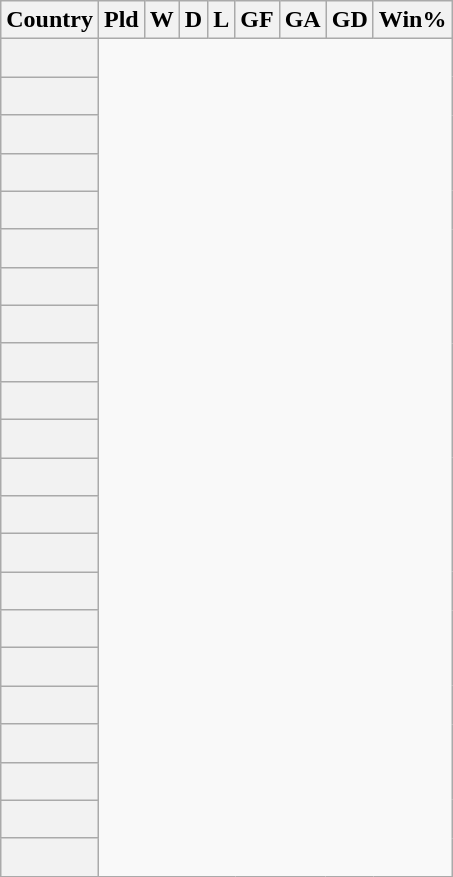<table class="wikitable sortable plainrowheaders" style="text-align:center">
<tr>
<th scope="col">Country</th>
<th scope="col">Pld</th>
<th scope="col">W</th>
<th scope="col">D</th>
<th scope="col">L</th>
<th scope="col">GF</th>
<th scope="col">GA</th>
<th scope="col">GD</th>
<th scope="col">Win%</th>
</tr>
<tr>
<th scope="row" align=left><br></th>
</tr>
<tr>
<th scope="row" align=left><br></th>
</tr>
<tr>
<th scope="row" align=left><br></th>
</tr>
<tr>
<th scope="row" align=left><br></th>
</tr>
<tr>
<th scope="row" align=left><br></th>
</tr>
<tr>
<th scope="row" align=left><br></th>
</tr>
<tr>
<th scope="row" align=left><br></th>
</tr>
<tr>
<th scope="row" align=left><br></th>
</tr>
<tr>
<th scope="row" align=left><br></th>
</tr>
<tr>
<th scope="row" align=left><br></th>
</tr>
<tr>
<th scope="row" align=left><br></th>
</tr>
<tr>
<th scope="row" align=left><br></th>
</tr>
<tr>
<th scope="row" align=left><br></th>
</tr>
<tr>
<th scope="row" align=left><br></th>
</tr>
<tr>
<th scope="row" align=left><br></th>
</tr>
<tr>
<th scope="row" align=left><br></th>
</tr>
<tr>
<th scope="row" align=left><br></th>
</tr>
<tr>
<th scope="row" align=left><br></th>
</tr>
<tr>
<th scope="row" align=left><br></th>
</tr>
<tr>
<th scope="row" align=left><br></th>
</tr>
<tr>
<th scope="row" align=left><br></th>
</tr>
<tr>
<th scope="row" align=left><br></th>
</tr>
<tr>
</tr>
</table>
